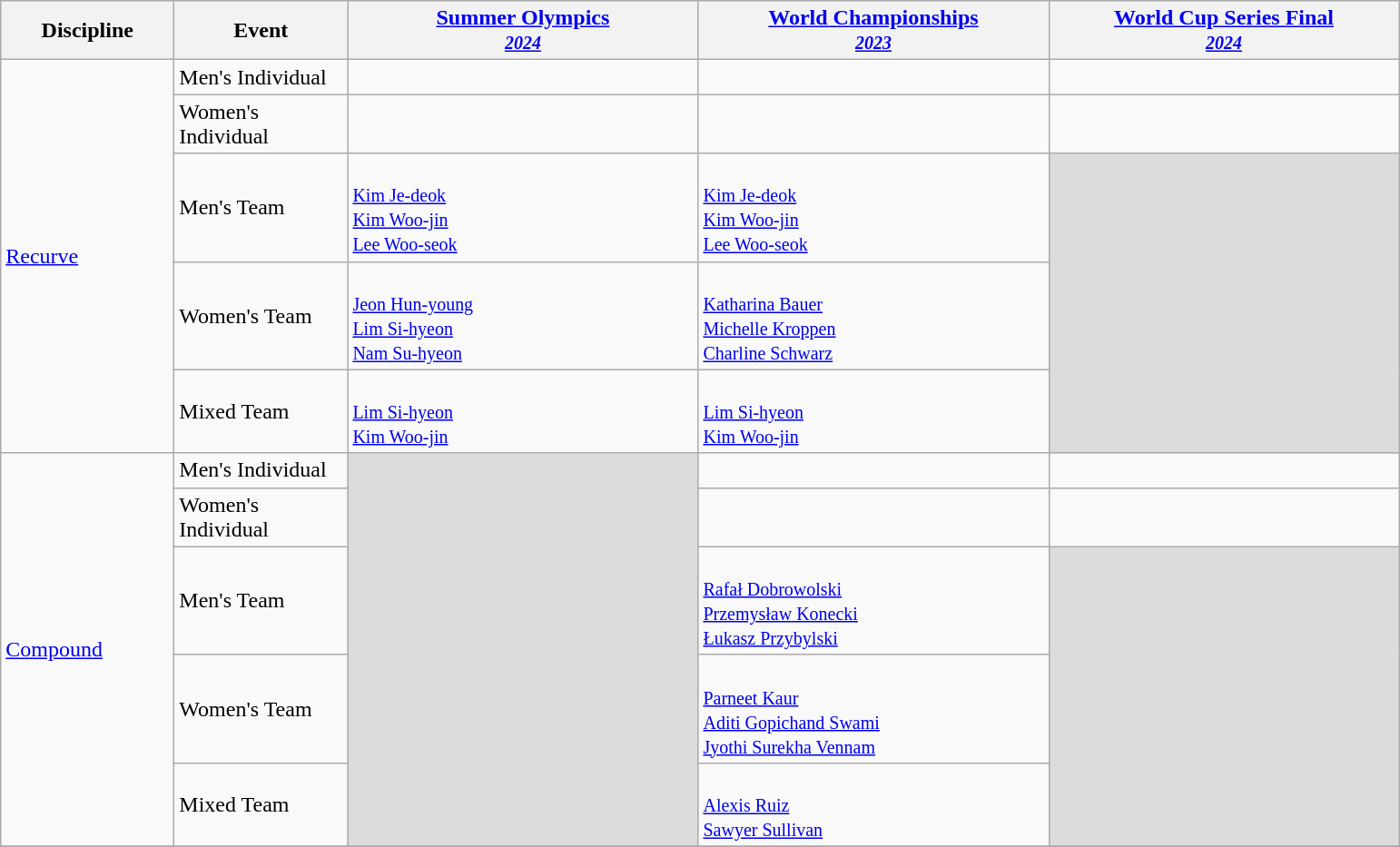<table class="wikitable">
<tr>
<th style="width:120px;">Discipline</th>
<th style="width:120px;">Event</th>
<th style="width:250px;"><a href='#'>Summer Olympics</a><br><small><em><a href='#'>2024</a></em></small></th>
<th style="width:250px;"><a href='#'>World Championships</a><br><small><em><a href='#'>2023</a></em></small></th>
<th style="width:250px;"><a href='#'>World Cup Series Final</a><br><small><em><a href='#'>2024</a></em></small></th>
</tr>
<tr>
<td rowspan=5><a href='#'>Recurve</a></td>
<td>Men's Individual</td>
<td></td>
<td></td>
<td></td>
</tr>
<tr>
<td>Women's Individual</td>
<td></td>
<td></td>
<td></td>
</tr>
<tr>
<td>Men's Team</td>
<td><br><small> <a href='#'>Kim Je-deok</a><br><a href='#'>Kim Woo-jin</a><br><a href='#'>Lee Woo-seok</a></small></td>
<td><br><small> <a href='#'>Kim Je-deok</a><br><a href='#'>Kim Woo-jin</a><br><a href='#'>Lee Woo-seok</a></small></td>
<td rowspan=3 style="background:#DCDCDC;"></td>
</tr>
<tr>
<td>Women's Team</td>
<td><br><small><a href='#'>Jeon Hun-young</a><br><a href='#'>Lim Si-hyeon</a><br><a href='#'>Nam Su-hyeon</a></small></td>
<td><br><small><a href='#'>Katharina Bauer</a><br><a href='#'>Michelle Kroppen</a><br><a href='#'>Charline Schwarz</a></small></td>
</tr>
<tr>
<td>Mixed Team</td>
<td><br><small><a href='#'>Lim Si-hyeon</a><br><a href='#'>Kim Woo-jin</a></small></td>
<td><br><small><a href='#'>Lim Si-hyeon</a><br><a href='#'>Kim Woo-jin</a></small></td>
</tr>
<tr>
<td rowspan=5><a href='#'>Compound</a></td>
<td>Men's Individual</td>
<td rowspan=5 style="background:#DCDCDC;"></td>
<td></td>
<td></td>
</tr>
<tr>
<td>Women's Individual</td>
<td></td>
<td></td>
</tr>
<tr>
<td>Men's Team</td>
<td><br><small><a href='#'>Rafał Dobrowolski</a><br><a href='#'>Przemysław Konecki</a><br><a href='#'>Łukasz Przybylski</a></small></td>
<td rowspan=3 style="background:#DCDCDC;"></td>
</tr>
<tr>
<td>Women's Team</td>
<td><br><small><a href='#'>Parneet Kaur</a><br><a href='#'>Aditi Gopichand Swami</a><br><a href='#'>Jyothi Surekha Vennam</a></small></td>
</tr>
<tr>
<td>Mixed Team</td>
<td><br><small><a href='#'>Alexis Ruiz</a><br><a href='#'>Sawyer Sullivan</a></small></td>
</tr>
<tr>
</tr>
</table>
